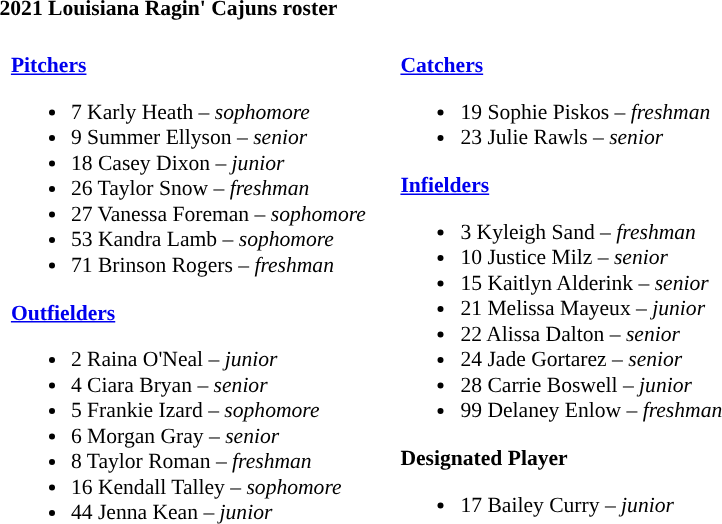<table class="toccolours" style="text-align: left; font-size:90%;">
<tr>
<th colspan="9">2021 Louisiana Ragin' Cajuns roster</th>
</tr>
<tr>
<td width="03"> </td>
<td valign="top"><br><strong><a href='#'>Pitchers</a></strong><ul><li>7 Karly Heath – <em>sophomore</em></li><li>9 Summer Ellyson – <em>senior</em></li><li>18 Casey Dixon – <em>junior</em></li><li>26 Taylor Snow – <em>freshman</em></li><li>27 Vanessa Foreman – <em>sophomore</em></li><li>53 Kandra Lamb – <em>sophomore</em></li><li>71 Brinson Rogers – <em>freshman</em></li></ul><strong><a href='#'>Outfielders</a></strong><ul><li>2 Raina O'Neal – <em>junior</em></li><li>4 Ciara Bryan – <em>senior</em></li><li>5 Frankie Izard – <em>sophomore</em></li><li>6 Morgan Gray – <em>senior</em></li><li>8 Taylor Roman – <em>freshman</em></li><li>16 Kendall Talley – <em>sophomore</em></li><li>44 Jenna Kean – <em>junior</em></li></ul></td>
<td width="15"> </td>
<td valign="top"><br><strong><a href='#'>Catchers</a></strong><ul><li>19 Sophie Piskos – <em>freshman</em></li><li>23 Julie Rawls – <em>senior</em></li></ul><strong><a href='#'>Infielders</a></strong><ul><li>3 Kyleigh Sand – <em>freshman</em></li><li>10 Justice Milz – <em>senior</em></li><li>15 Kaitlyn Alderink – <em>senior</em></li><li>21 Melissa Mayeux – <em>junior</em></li><li>22 Alissa Dalton – <em>senior</em></li><li>24 Jade Gortarez – <em>senior</em></li><li>28 Carrie Boswell – <em>junior</em></li><li>99 Delaney Enlow – <em>freshman</em></li></ul><strong>Designated Player</strong><ul><li>17 Bailey Curry – <em>junior</em></li></ul></td>
</tr>
</table>
